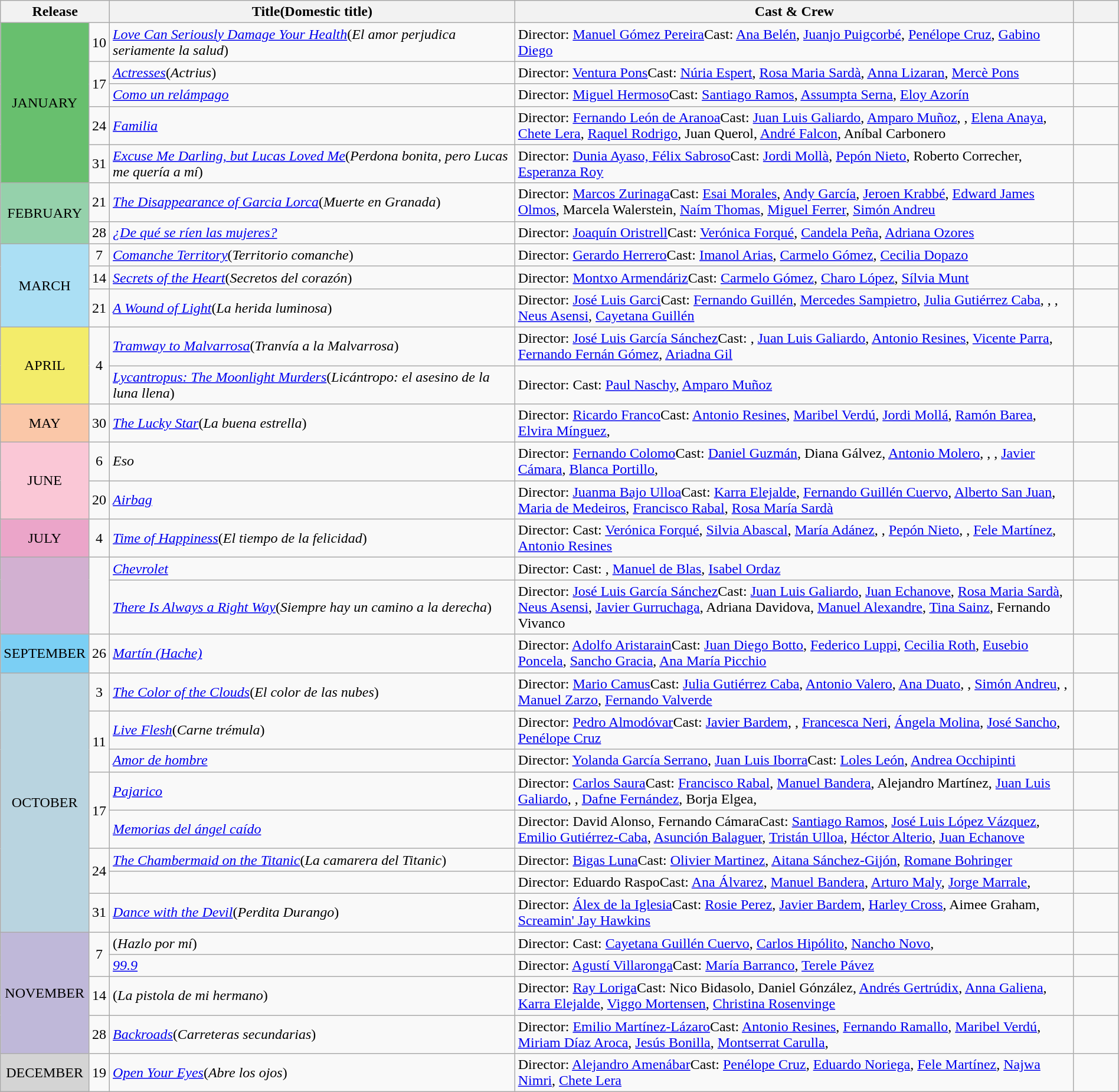<table class="wikitable sortable" style="width:100%;">
<tr>
<th colspan="2" style="width:5%;">Release</th>
<th>Title(Domestic title)</th>
<th style="width:50%;">Cast & Crew</th>
<th style="width:4%;"></th>
</tr>
<tr>
<td align = "center" rowspan = "5" bgcolor = #68bf6e>JANUARY</td>
<td align = "center">10</td>
<td><em><a href='#'>Love Can Seriously Damage Your Health</a></em>(<em>El amor perjudica seriamente la salud</em>)</td>
<td>Director: <a href='#'>Manuel Gómez Pereira</a>Cast: <a href='#'>Ana Belén</a>, <a href='#'>Juanjo Puigcorbé</a>, <a href='#'>Penélope Cruz</a>, <a href='#'>Gabino Diego</a></td>
<td align = "center"></td>
</tr>
<tr>
<td rowspan = "2" align = "center">17</td>
<td><em><a href='#'>Actresses</a></em>(<em>Actrius</em>)</td>
<td>Director: <a href='#'>Ventura Pons</a>Cast: <a href='#'>Núria Espert</a>, <a href='#'>Rosa Maria Sardà</a>, <a href='#'>Anna Lizaran</a>, <a href='#'>Mercè Pons</a></td>
<td align = "center"></td>
</tr>
<tr>
<td><em><a href='#'>Como un relámpago</a></em></td>
<td>Director: <a href='#'>Miguel Hermoso</a>Cast: <a href='#'>Santiago Ramos</a>, <a href='#'>Assumpta Serna</a>, <a href='#'>Eloy Azorín</a></td>
<td align = "center"></td>
</tr>
<tr>
<td align = "center">24</td>
<td><em><a href='#'>Familia</a></em></td>
<td>Director: <a href='#'>Fernando León de Aranoa</a>Cast: <a href='#'>Juan Luis Galiardo</a>, <a href='#'>Amparo Muñoz</a>, , <a href='#'>Elena Anaya</a>, <a href='#'>Chete Lera</a>, <a href='#'>Raquel Rodrigo</a>, Juan Querol, <a href='#'>André Falcon</a>, Aníbal Carbonero</td>
<td align = "center"></td>
</tr>
<tr>
<td align = "center">31</td>
<td><em><a href='#'>Excuse Me Darling, but Lucas Loved Me</a></em>(<em>Perdona bonita, pero Lucas me quería a mí</em>)</td>
<td>Director: <a href='#'>Dunia Ayaso, Félix Sabroso</a>Cast: <a href='#'>Jordi Mollà</a>, <a href='#'>Pepón Nieto</a>, Roberto Correcher, <a href='#'>Esperanza Roy</a></td>
<td align = "center"></td>
</tr>
<tr>
<td align = "center" rowspan = "2" bgcolor = "#95d1ab">FEBRUARY</td>
<td align = "center">21</td>
<td><em><a href='#'>The Disappearance of Garcia Lorca</a></em>(<em>Muerte en Granada</em>)</td>
<td>Director: <a href='#'>Marcos Zurinaga</a>Cast: <a href='#'>Esai Morales</a>, <a href='#'>Andy García</a>, <a href='#'>Jeroen Krabbé</a>, <a href='#'>Edward James Olmos</a>, Marcela Walerstein, <a href='#'>Naím Thomas</a>, <a href='#'>Miguel Ferrer</a>, <a href='#'>Simón Andreu</a></td>
<td align = "center"></td>
</tr>
<tr>
<td align = "center">28</td>
<td><em><a href='#'>¿De qué se ríen las mujeres?</a></em></td>
<td>Director: <a href='#'>Joaquín Oristrell</a>Cast: <a href='#'>Verónica Forqué</a>, <a href='#'>Candela Peña</a>, <a href='#'>Adriana Ozores</a></td>
<td align = "center"></td>
</tr>
<tr>
<td align = "center" rowspan = "3" bgcolor = "#abdff4">MARCH</td>
<td align = "center">7</td>
<td><em><a href='#'>Comanche Territory</a></em>(<em>Territorio comanche</em>)</td>
<td>Director: <a href='#'>Gerardo Herrero</a>Cast: <a href='#'>Imanol Arias</a>, <a href='#'>Carmelo Gómez</a>, <a href='#'>Cecilia Dopazo</a></td>
<td align = "center"></td>
</tr>
<tr>
<td align = "center">14</td>
<td><em><a href='#'>Secrets of the Heart</a></em>(<em>Secretos del corazón</em>)</td>
<td>Director: <a href='#'>Montxo Armendáriz</a>Cast: <a href='#'>Carmelo Gómez</a>, <a href='#'>Charo López</a>, <a href='#'>Sílvia Munt</a></td>
<td align = "center"></td>
</tr>
<tr>
<td align = "center">21</td>
<td><em><a href='#'>A Wound of Light</a></em>(<em>La herida luminosa</em>)</td>
<td>Director: <a href='#'>José Luis Garci</a>Cast: <a href='#'>Fernando Guillén</a>, <a href='#'>Mercedes Sampietro</a>, <a href='#'>Julia Gutiérrez Caba</a>, , , <a href='#'>Neus Asensi</a>, <a href='#'>Cayetana Guillén</a></td>
<td align = "center"></td>
</tr>
<tr>
<td align = "center" rowspan = "2" bgcolor = "f3ec6a">APRIL</td>
<td align = "center" rowspan = "2">4</td>
<td><em><a href='#'>Tramway to Malvarrosa</a></em>(<em>Tranvía a la Malvarrosa</em>)</td>
<td>Director: <a href='#'>José Luis García Sánchez</a>Cast: , <a href='#'>Juan Luis Galiardo</a>, <a href='#'>Antonio Resines</a>, <a href='#'>Vicente Parra</a>, <a href='#'>Fernando Fernán Gómez</a>, <a href='#'>Ariadna Gil</a></td>
<td align = "center"></td>
</tr>
<tr>
<td><em><a href='#'>Lycantropus: The Moonlight Murders</a></em>(<em>Licántropo: el asesino de la luna llena</em>)</td>
<td>Director: Cast: <a href='#'>Paul Naschy</a>, <a href='#'>Amparo Muñoz</a></td>
<td align = "center"></td>
</tr>
<tr>
<td align = "center" rowspan = "1" bgcolor = "#fac7a8">MAY</td>
<td align = "center">30</td>
<td><em><a href='#'>The Lucky Star</a></em>(<em>La buena estrella</em>)</td>
<td>Director: <a href='#'>Ricardo Franco</a>Cast: <a href='#'>Antonio Resines</a>, <a href='#'>Maribel Verdú</a>, <a href='#'>Jordi Mollá</a>, <a href='#'>Ramón Barea</a>, <a href='#'>Elvira Mínguez</a>, </td>
<td align = "center"></td>
</tr>
<tr>
<td align = "center" rowspan = "2" bgcolor = "#fac7d6">JUNE</td>
<td align = "center">6</td>
<td><em>Eso</em></td>
<td>Director: <a href='#'>Fernando Colomo</a>Cast: <a href='#'>Daniel Guzmán</a>, Diana Gálvez, <a href='#'>Antonio Molero</a>, , , <a href='#'>Javier Cámara</a>, <a href='#'>Blanca Portillo</a>, </td>
<td align = "center"></td>
</tr>
<tr>
<td align = "center">20</td>
<td><em><a href='#'>Airbag</a></em></td>
<td>Director: <a href='#'>Juanma Bajo Ulloa</a>Cast: <a href='#'>Karra Elejalde</a>, <a href='#'>Fernando Guillén Cuervo</a>, <a href='#'>Alberto San Juan</a>, <a href='#'>Maria de Medeiros</a>, <a href='#'>Francisco Rabal</a>, <a href='#'>Rosa María Sardà</a></td>
<td align = "center"></td>
</tr>
<tr>
<td align = "center" rowspan = "1" bgcolor = "#eba5c9">JULY</td>
<td align = "center">4</td>
<td><em><a href='#'>Time of Happiness</a></em>(<em>El tiempo de la felicidad</em>)</td>
<td>Director: Cast: <a href='#'>Verónica Forqué</a>, <a href='#'>Silvia Abascal</a>, <a href='#'>María Adánez</a>, , <a href='#'>Pepón Nieto</a>, , <a href='#'>Fele Martínez</a>, <a href='#'>Antonio Resines</a></td>
<td align = "center"></td>
</tr>
<tr>
<td rowspan = "2" bgcolor = "#d2b0d1"></td>
<td rowspan = "2"></td>
<td><em><a href='#'>Chevrolet</a></em></td>
<td>Director: Cast: , <a href='#'>Manuel de Blas</a>, <a href='#'>Isabel Ordaz</a></td>
<td align = "center"></td>
</tr>
<tr>
<td><em><a href='#'>There Is Always a Right Way</a></em>(<em>Siempre hay un camino a la derecha</em>)</td>
<td>Director: <a href='#'>José Luis García Sánchez</a>Cast: <a href='#'>Juan Luis Galiardo</a>, <a href='#'>Juan Echanove</a>, <a href='#'>Rosa Maria Sardà</a>, <a href='#'>Neus Asensi</a>, <a href='#'>Javier Gurruchaga</a>, Adriana Davidova, <a href='#'>Manuel Alexandre</a>, <a href='#'>Tina Sainz</a>, Fernando Vivanco</td>
<td></td>
</tr>
<tr>
<td align = "center" rowspan = "1" bgcolor = "#7bcff4">SEPTEMBER</td>
<td align = "center">26</td>
<td><em><a href='#'>Martín (Hache)</a></em></td>
<td>Director: <a href='#'>Adolfo Aristarain</a>Cast:  <a href='#'>Juan Diego Botto</a>, <a href='#'>Federico Luppi</a>, <a href='#'>Cecilia Roth</a>, <a href='#'>Eusebio Poncela</a>, <a href='#'>Sancho Gracia</a>, <a href='#'>Ana María Picchio</a></td>
<td align = "center"></td>
</tr>
<tr>
<td align = "center" rowspan = "8" bgcolor = "#b9d4e">OCTOBER</td>
<td align = "center">3</td>
<td><em><a href='#'>The Color of the Clouds</a></em>(<em>El color de las nubes</em>)</td>
<td>Director: <a href='#'>Mario Camus</a>Cast: <a href='#'>Julia Gutiérrez Caba</a>, <a href='#'>Antonio Valero</a>, <a href='#'>Ana Duato</a>, , <a href='#'>Simón Andreu</a>, , <a href='#'>Manuel Zarzo</a>, <a href='#'>Fernando Valverde</a></td>
<td align = "center"></td>
</tr>
<tr>
<td align = "center" rowspan = "2">11</td>
<td><em><a href='#'>Live Flesh</a></em>(<em>Carne trémula</em>)</td>
<td>Director: <a href='#'>Pedro Almodóvar</a>Cast: <a href='#'>Javier Bardem</a>, , <a href='#'>Francesca Neri</a>, <a href='#'>Ángela Molina</a>, <a href='#'>José Sancho</a>, <a href='#'>Penélope Cruz</a></td>
<td align = "center"></td>
</tr>
<tr>
<td><em><a href='#'>Amor de hombre</a></em></td>
<td>Director: <a href='#'>Yolanda García Serrano</a>, <a href='#'>Juan Luis Iborra</a>Cast: <a href='#'>Loles León</a>, <a href='#'>Andrea Occhipinti</a></td>
<td align = "center"></td>
</tr>
<tr>
<td rowspan = "2" align = "center">17</td>
<td><em><a href='#'>Pajarico</a></em></td>
<td>Director: <a href='#'>Carlos Saura</a>Cast: <a href='#'>Francisco Rabal</a>, <a href='#'>Manuel Bandera</a>, Alejandro Martínez, <a href='#'>Juan Luis Galiardo</a>, , <a href='#'>Dafne Fernández</a>, Borja Elgea, </td>
<td align = "center"></td>
</tr>
<tr>
<td><em><a href='#'>Memorias del ángel caído</a></em></td>
<td>Director: David Alonso, Fernando CámaraCast: <a href='#'>Santiago Ramos</a>, <a href='#'>José Luis López Vázquez</a>, <a href='#'>Emilio Gutiérrez-Caba</a>, <a href='#'>Asunción Balaguer</a>, <a href='#'>Tristán Ulloa</a>, <a href='#'>Héctor Alterio</a>, <a href='#'>Juan Echanove</a></td>
<td align = "center"></td>
</tr>
<tr>
<td rowspan = "2" align = "center">24</td>
<td><em><a href='#'>The Chambermaid on the Titanic</a></em>(<em>La camarera del Titanic</em>)</td>
<td>Director: <a href='#'>Bigas Luna</a>Cast: <a href='#'>Olivier Martinez</a>, <a href='#'>Aitana Sánchez-Gijón</a>, <a href='#'>Romane Bohringer</a></td>
<td align = "center"></td>
</tr>
<tr>
<td><em></em></td>
<td>Director: Eduardo RaspoCast: <a href='#'>Ana Álvarez</a>, <a href='#'>Manuel Bandera</a>, <a href='#'>Arturo Maly</a>, <a href='#'>Jorge Marrale</a>, </td>
<td></td>
</tr>
<tr>
<td align = "center">31</td>
<td><em><a href='#'>Dance with the Devil</a></em>(<em>Perdita Durango</em>)</td>
<td>Director: <a href='#'>Álex de la Iglesia</a>Cast: <a href='#'>Rosie Perez</a>, <a href='#'>Javier Bardem</a>, <a href='#'>Harley Cross</a>, Aimee Graham, <a href='#'>Screamin' Jay Hawkins</a></td>
<td align = "center"></td>
</tr>
<tr>
<td align = "center" rowspan = "4" bgcolor = "#bfb8d9">NOVEMBER</td>
<td rowspan = "2" align = "center">7</td>
<td><em></em>(<em>Hazlo por mí</em>)</td>
<td>Director: Cast: <a href='#'>Cayetana Guillén Cuervo</a>, <a href='#'>Carlos Hipólito</a>, <a href='#'>Nancho Novo</a>,</td>
<td align = "center"></td>
</tr>
<tr>
<td><em><a href='#'>99.9</a></em></td>
<td>Director: <a href='#'>Agustí Villaronga</a>Cast: <a href='#'>María Barranco</a>, <a href='#'>Terele Pávez</a></td>
<td align = "center"></td>
</tr>
<tr>
<td align = "center">14</td>
<td><em></em>(<em>La pistola de mi hermano</em>)</td>
<td>Director: <a href='#'>Ray Loriga</a>Cast: Nico Bidasolo, Daniel Gónzález, <a href='#'>Andrés Gertrúdix</a>, <a href='#'>Anna Galiena</a>, <a href='#'>Karra Elejalde</a>, <a href='#'>Viggo Mortensen</a>, <a href='#'>Christina Rosenvinge</a></td>
<td align = "center"></td>
</tr>
<tr>
<td align = "center">28</td>
<td><em><a href='#'>Backroads</a></em>(<em>Carreteras secundarias</em>)</td>
<td>Director: <a href='#'>Emilio Martínez-Lázaro</a>Cast: <a href='#'>Antonio Resines</a>, <a href='#'>Fernando Ramallo</a>, <a href='#'>Maribel Verdú</a>, <a href='#'>Miriam Díaz Aroca</a>, <a href='#'>Jesús Bonilla</a>, <a href='#'>Montserrat Carulla</a>, </td>
<td align = "center"></td>
</tr>
<tr>
<td align = "center" rowspan = "1" bgcolor = "#d4d4d4">DECEMBER</td>
<td align = "center">19</td>
<td><em><a href='#'>Open Your Eyes</a></em>(<em>Abre los ojos</em>)</td>
<td>Director: <a href='#'>Alejandro Amenábar</a>Cast: <a href='#'>Penélope Cruz</a>, <a href='#'>Eduardo Noriega</a>, <a href='#'>Fele Martínez</a>, <a href='#'>Najwa Nimri</a>, <a href='#'>Chete Lera</a></td>
<td align = "center"></td>
</tr>
</table>
